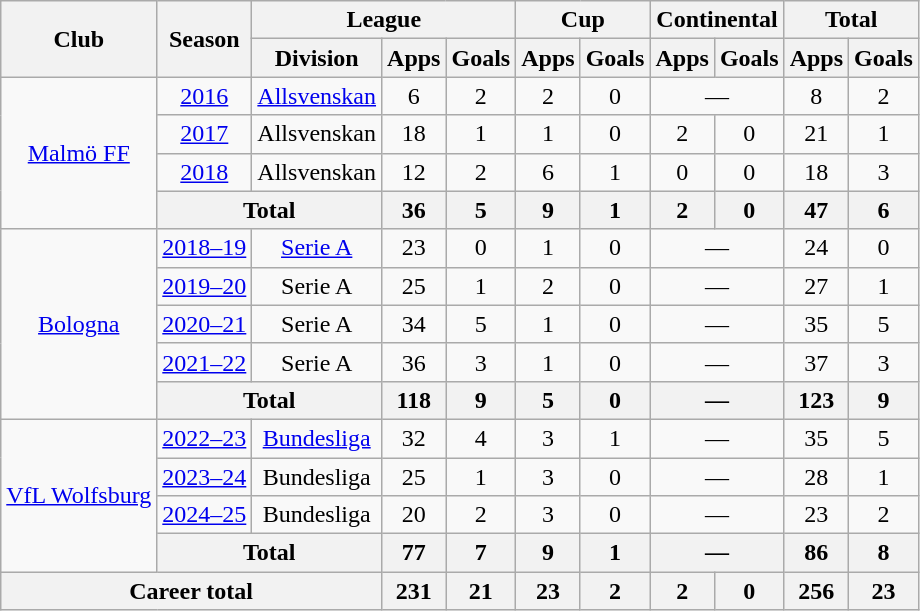<table class="wikitable" style="text-align:center">
<tr>
<th rowspan="2">Club</th>
<th rowspan="2">Season</th>
<th colspan="3">League</th>
<th colspan="2">Cup</th>
<th colspan="2">Continental</th>
<th colspan="2">Total</th>
</tr>
<tr>
<th>Division</th>
<th>Apps</th>
<th>Goals</th>
<th>Apps</th>
<th>Goals</th>
<th>Apps</th>
<th>Goals</th>
<th>Apps</th>
<th>Goals</th>
</tr>
<tr>
<td rowspan="4"><a href='#'>Malmö FF</a></td>
<td><a href='#'>2016</a></td>
<td><a href='#'>Allsvenskan</a></td>
<td>6</td>
<td>2</td>
<td>2</td>
<td>0</td>
<td colspan="2">—</td>
<td>8</td>
<td>2</td>
</tr>
<tr>
<td><a href='#'>2017</a></td>
<td>Allsvenskan</td>
<td>18</td>
<td>1</td>
<td>1</td>
<td>0</td>
<td>2</td>
<td>0</td>
<td>21</td>
<td>1</td>
</tr>
<tr>
<td><a href='#'>2018</a></td>
<td>Allsvenskan</td>
<td>12</td>
<td>2</td>
<td>6</td>
<td>1</td>
<td>0</td>
<td>0</td>
<td>18</td>
<td>3</td>
</tr>
<tr>
<th colspan="2">Total</th>
<th>36</th>
<th>5</th>
<th>9</th>
<th>1</th>
<th>2</th>
<th>0</th>
<th>47</th>
<th>6</th>
</tr>
<tr>
<td rowspan="5"><a href='#'>Bologna</a></td>
<td><a href='#'>2018–19</a></td>
<td><a href='#'>Serie A</a></td>
<td>23</td>
<td>0</td>
<td>1</td>
<td>0</td>
<td colspan="2">—</td>
<td>24</td>
<td>0</td>
</tr>
<tr>
<td><a href='#'>2019–20</a></td>
<td>Serie A</td>
<td>25</td>
<td>1</td>
<td>2</td>
<td>0</td>
<td colspan="2">—</td>
<td>27</td>
<td>1</td>
</tr>
<tr>
<td><a href='#'>2020–21</a></td>
<td>Serie A</td>
<td>34</td>
<td>5</td>
<td>1</td>
<td>0</td>
<td colspan="2">—</td>
<td>35</td>
<td>5</td>
</tr>
<tr>
<td><a href='#'>2021–22</a></td>
<td>Serie A</td>
<td>36</td>
<td>3</td>
<td>1</td>
<td>0</td>
<td colspan="2">—</td>
<td>37</td>
<td>3</td>
</tr>
<tr>
<th colspan="2">Total</th>
<th>118</th>
<th>9</th>
<th>5</th>
<th>0</th>
<th colspan="2">—</th>
<th>123</th>
<th>9</th>
</tr>
<tr>
<td rowspan="4"><a href='#'>VfL Wolfsburg</a></td>
<td><a href='#'>2022–23</a></td>
<td><a href='#'>Bundesliga</a></td>
<td>32</td>
<td>4</td>
<td>3</td>
<td>1</td>
<td colspan="2">—</td>
<td>35</td>
<td>5</td>
</tr>
<tr>
<td><a href='#'>2023–24</a></td>
<td>Bundesliga</td>
<td>25</td>
<td>1</td>
<td>3</td>
<td>0</td>
<td colspan="2">—</td>
<td>28</td>
<td>1</td>
</tr>
<tr>
<td><a href='#'>2024–25</a></td>
<td>Bundesliga</td>
<td>20</td>
<td>2</td>
<td>3</td>
<td>0</td>
<td colspan="2">—</td>
<td>23</td>
<td>2</td>
</tr>
<tr>
<th colspan="2">Total</th>
<th>77</th>
<th>7</th>
<th>9</th>
<th>1</th>
<th colspan="2">—</th>
<th>86</th>
<th>8</th>
</tr>
<tr>
<th colspan="3">Career total</th>
<th>231</th>
<th>21</th>
<th>23</th>
<th>2</th>
<th>2</th>
<th>0</th>
<th>256</th>
<th>23</th>
</tr>
</table>
